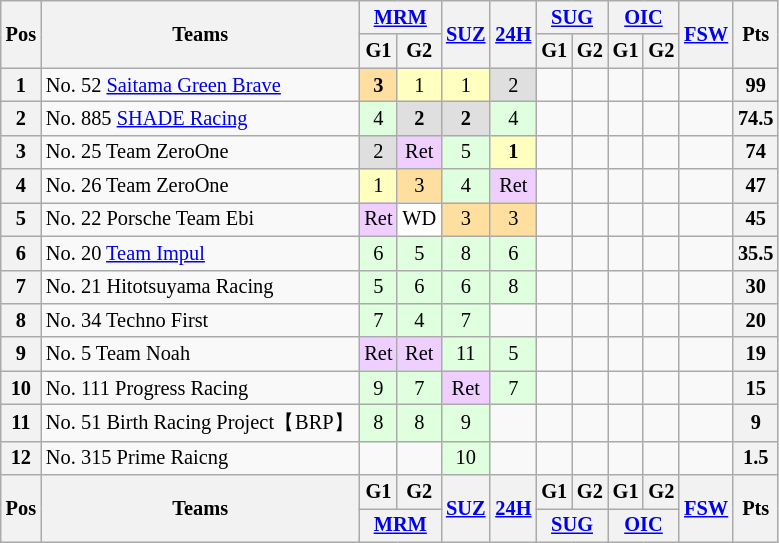<table class="wikitable" style="font-size:85%; text-align:center">
<tr>
<th rowspan=2>Pos</th>
<th rowspan=2>Teams</th>
<th colspan=2><a href='#'>MRM</a></th>
<th rowspan=2><a href='#'>SUZ</a></th>
<th rowspan=2><a href='#'>24H</a></th>
<th colspan=2><a href='#'>SUG</a></th>
<th colspan=2><a href='#'>OIC</a></th>
<th rowspan=2><a href='#'>FSW</a></th>
<th rowspan=2>Pts</th>
</tr>
<tr>
<th>G1</th>
<th>G2</th>
<th>G1</th>
<th>G2</th>
<th>G1</th>
<th>G2</th>
</tr>
<tr>
<th>1</th>
<td align="left"> No. 52 <a href='#'>Saitama Green Brave</a></td>
<td style="background:#FFDF9F;"><strong>3</strong></td>
<td style="background:#FFFFBF;">1</td>
<td style="background:#FFFFBF;">1</td>
<td style="background:#DFDFDF;">2</td>
<td></td>
<td></td>
<td></td>
<td></td>
<td></td>
<th>99</th>
</tr>
<tr>
<th>2</th>
<td align="left"> No. 885 <a href='#'>SHADE Racing</a></td>
<td style="background:#DFFFDF;">4</td>
<td style="background:#DFDFDF;"><strong>2</strong></td>
<td style="background:#DFDFDF;"><strong>2</strong></td>
<td style="background:#DFFFDF;">4</td>
<td></td>
<td></td>
<td></td>
<td></td>
<td></td>
<th>74.5</th>
</tr>
<tr>
<th>3</th>
<td align="left"> No. 25 Team ZeroOne</td>
<td style="background:#DFDFDF;">2</td>
<td style="background:#EFCFFF;">Ret</td>
<td style="background:#DFFFDF;">5</td>
<td style="background:#FFFFBF;"><strong>1</strong></td>
<td></td>
<td></td>
<td></td>
<td></td>
<td></td>
<th>74</th>
</tr>
<tr>
<th>4</th>
<td align="left"> No. 26 Team ZeroOne</td>
<td style="background:#FFFFBF;">1</td>
<td style="background:#FFDF9F;">3</td>
<td style="background:#DFFFDF;">4</td>
<td style="background:#EFCFFF;">Ret</td>
<td></td>
<td></td>
<td></td>
<td></td>
<td></td>
<th>47</th>
</tr>
<tr>
<th>5</th>
<td align="left"> No. 22 Porsche Team Ebi</td>
<td style="background:#EFCFFF;">Ret</td>
<td style="background:#FFFFFF;">WD</td>
<td style="background:#FFDF9F;">3</td>
<td style="background:#FFDF9F;">3</td>
<td></td>
<td></td>
<td></td>
<td></td>
<td></td>
<th>45</th>
</tr>
<tr>
<th>6</th>
<td align="left"> No. 20 <a href='#'>Team Impul</a></td>
<td style="background:#DFFFDF;">6</td>
<td style="background:#DFFFDF;">5</td>
<td style="background:#DFFFDF;">8</td>
<td style="background:#DFFFDF;">6</td>
<td></td>
<td></td>
<td></td>
<td></td>
<td></td>
<th>35.5</th>
</tr>
<tr>
<th>7</th>
<td align="left"> No. 21 Hitotsuyama Racing</td>
<td style="background:#DFFFDF;">5</td>
<td style="background:#DFFFDF;">6</td>
<td style="background:#DFFFDF;">6</td>
<td style="background:#DFFFDF;">8</td>
<td></td>
<td></td>
<td></td>
<td></td>
<td></td>
<th>30</th>
</tr>
<tr>
<th>8</th>
<td align="left"> No. 34 Techno First</td>
<td style="background:#DFFFDF;">7</td>
<td style="background:#DFFFDF;">4</td>
<td style="background:#DFFFDF;">7</td>
<td></td>
<td></td>
<td></td>
<td></td>
<td></td>
<td></td>
<th>20</th>
</tr>
<tr>
<th>9</th>
<td align="left"> No. 5 Team Noah</td>
<td style="background:#EFCFFF;">Ret</td>
<td style="background:#EFCFFF;">Ret</td>
<td style="background:#DFFFDF;">11</td>
<td style="background:#DFFFDF;">5</td>
<td></td>
<td></td>
<td></td>
<td></td>
<td></td>
<th>19</th>
</tr>
<tr>
<th>10</th>
<td align="left"> No. 111 Progress Racing</td>
<td style="background:#DFFFDF;">9</td>
<td style="background:#DFFFDF;">7</td>
<td style="background:#EFCFFF;">Ret</td>
<td style="background:#DFFFDF;">7</td>
<td></td>
<td></td>
<td></td>
<td></td>
<td></td>
<th>15</th>
</tr>
<tr>
<th>11</th>
<td align="left"> No. 51 Birth Racing Project【BRP】</td>
<td style="background:#DFFFDF;">8</td>
<td style="background:#DFFFDF;">8</td>
<td style="background:#DFFFDF;">9</td>
<td></td>
<td></td>
<td></td>
<td></td>
<td></td>
<td></td>
<th>9</th>
</tr>
<tr>
<th>12</th>
<td align="left"> No. 315 Prime Raicng</td>
<td></td>
<td></td>
<td style="background:#DFFFDF;">10</td>
<td></td>
<td></td>
<td></td>
<td></td>
<td></td>
<td></td>
<th>1.5</th>
</tr>
<tr>
<th rowspan=2>Pos</th>
<th rowspan=2>Teams</th>
<th>G1</th>
<th>G2</th>
<th rowspan=2><a href='#'>SUZ</a></th>
<th rowspan=2><a href='#'>24H</a></th>
<th>G1</th>
<th>G2</th>
<th>G1</th>
<th>G2</th>
<th rowspan=2><a href='#'>FSW</a></th>
<th rowspan=2>Pts</th>
</tr>
<tr>
<th colspan=2><a href='#'>MRM</a></th>
<th colspan=2><a href='#'>SUG</a></th>
<th colspan=2><a href='#'>OIC</a></th>
</tr>
</table>
